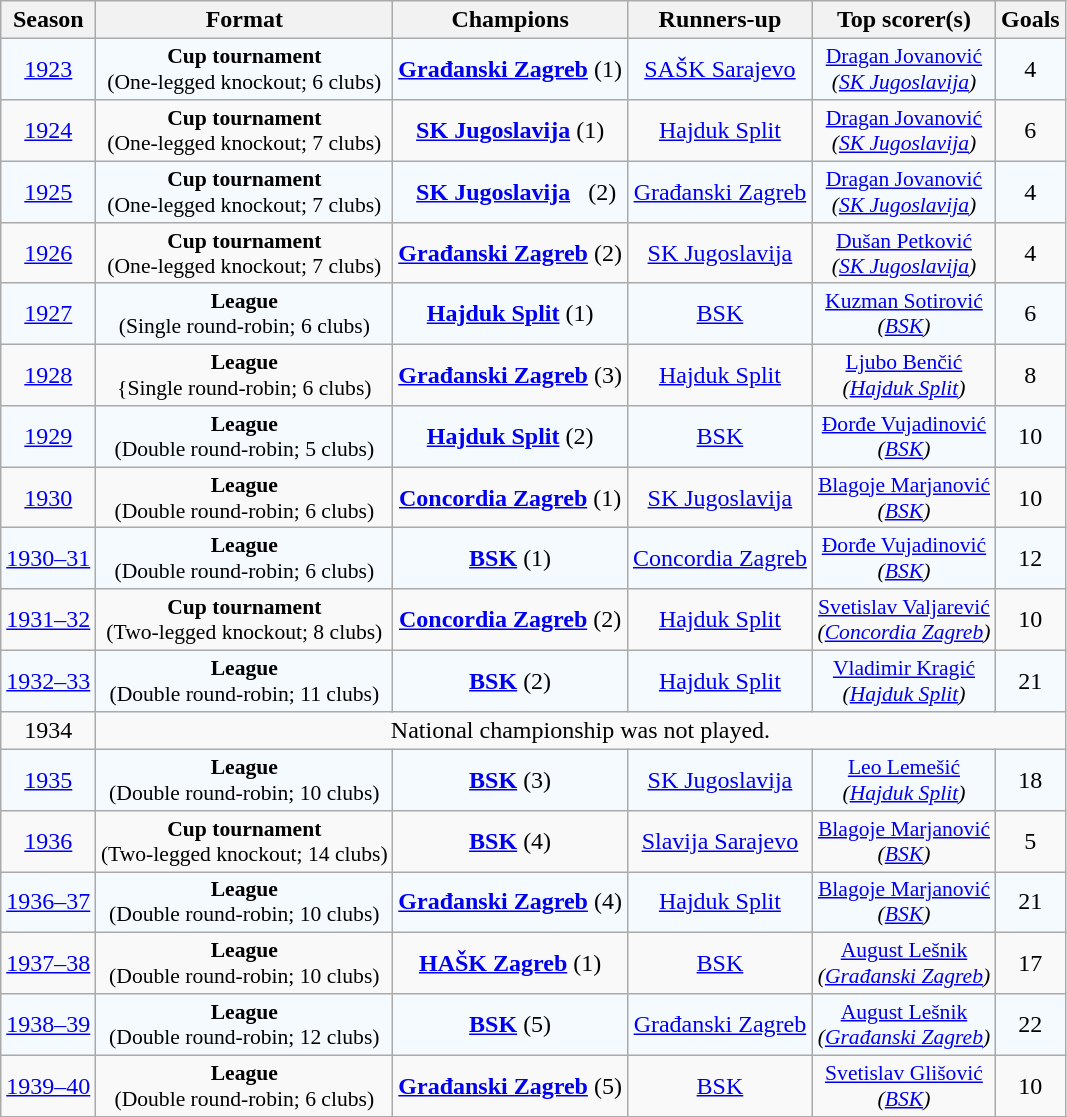<table class="wikitable sortable" style="text-align:center">
<tr>
<th>Season</th>
<th>Format</th>
<th>Champions</th>
<th>Runners-up</th>
<th>Top scorer(s)</th>
<th>Goals</th>
</tr>
<tr bgcolor=#F5FAFF>
<td><a href='#'>1923</a></td>
<td style="font-size: 90%;"><strong>Cup tournament</strong><br>(One-legged knockout; 6 clubs)</td>
<td><strong><a href='#'>Građanski Zagreb</a></strong> (1)</td>
<td><a href='#'>SAŠK Sarajevo</a></td>
<td style="font-size: 90%;"><a href='#'>Dragan Jovanović</a><br><em>(<a href='#'>SK Jugoslavija</a>)</em></td>
<td>4</td>
</tr>
<tr>
<td><a href='#'>1924</a></td>
<td style="font-size: 90%;"><strong>Cup tournament</strong><br>(One-legged knockout; 7 clubs)</td>
<td><strong><a href='#'>SK Jugoslavija</a></strong> (1)</td>
<td><a href='#'>Hajduk Split</a></td>
<td style="font-size: 90%;"><a href='#'>Dragan Jovanović</a><br><em>(<a href='#'>SK Jugoslavija</a>)</em></td>
<td>6</td>
</tr>
<tr bgcolor=#F5FAFF>
<td><a href='#'>1925</a></td>
<td style="font-size: 90%;"><strong>Cup tournament</strong><br>(One-legged knockout; 7 clubs)</td>
<td>  <strong><a href='#'>SK Jugoslavija</a></strong>   (2)</td>
<td><a href='#'>Građanski Zagreb</a></td>
<td style="font-size: 90%;"><a href='#'>Dragan Jovanović</a><br><em>(<a href='#'>SK Jugoslavija</a>)</em></td>
<td>4</td>
</tr>
<tr>
<td><a href='#'>1926</a></td>
<td style="font-size: 90%;"><strong>Cup tournament</strong><br>(One-legged knockout; 7 clubs)</td>
<td><strong><a href='#'>Građanski Zagreb</a></strong> (2)</td>
<td><a href='#'>SK Jugoslavija</a></td>
<td style="font-size: 90%;"><a href='#'>Dušan Petković</a><br><em>(<a href='#'>SK Jugoslavija</a>)</em></td>
<td>4</td>
</tr>
<tr bgcolor=#F5FAFF>
<td><a href='#'>1927</a></td>
<td style="font-size: 90%;"><strong>League</strong><br>(Single round-robin; 6 clubs)</td>
<td><strong><a href='#'>Hajduk Split</a></strong> (1)</td>
<td><a href='#'>BSK</a></td>
<td style="font-size: 90%;"><a href='#'>Kuzman Sotirović</a><br><em>(<a href='#'>BSK</a>)</em></td>
<td>6</td>
</tr>
<tr>
<td><a href='#'>1928</a></td>
<td style="font-size: 90%;"><strong>League</strong><br>{Single round-robin; 6 clubs)</td>
<td><strong><a href='#'>Građanski Zagreb</a></strong> (3)</td>
<td><a href='#'>Hajduk Split</a></td>
<td style="font-size: 90%;"><a href='#'>Ljubo Benčić</a><br><em>(<a href='#'>Hajduk Split</a>)</em></td>
<td>8</td>
</tr>
<tr bgcolor=#F5FAFF>
<td><a href='#'>1929</a></td>
<td style="font-size: 90%;"><strong>League</strong><br>(Double round-robin; 5 clubs)</td>
<td><strong><a href='#'>Hajduk Split</a></strong> (2)</td>
<td><a href='#'>BSK</a></td>
<td style="font-size: 90%;"><a href='#'>Đorđe Vujadinović</a><br><em>(<a href='#'>BSK</a>)</em></td>
<td>10</td>
</tr>
<tr>
<td><a href='#'>1930</a></td>
<td style="font-size: 90%;"><strong>League</strong><br>(Double round-robin; 6 clubs)</td>
<td><strong><a href='#'>Concordia Zagreb</a></strong> (1)</td>
<td>  <a href='#'>SK Jugoslavija</a>  </td>
<td style="font-size: 90%;"><a href='#'>Blagoje Marjanović</a><br><em>(<a href='#'>BSK</a>)</em></td>
<td>10</td>
</tr>
<tr bgcolor=#F5FAFF>
<td><a href='#'>1930–31</a></td>
<td style="font-size: 90%;"><strong>League</strong><br>(Double round-robin; 6 clubs)</td>
<td><strong><a href='#'>BSK</a></strong> (1)</td>
<td><a href='#'>Concordia Zagreb</a></td>
<td style="font-size: 90%;"><a href='#'>Đorđe Vujadinović</a><br><em>(<a href='#'>BSK</a>)</em></td>
<td>12</td>
</tr>
<tr>
<td><a href='#'>1931–32</a></td>
<td style="font-size: 90%;"><strong>Cup tournament</strong><br>(Two-legged knockout; 8 clubs)</td>
<td><strong><a href='#'>Concordia Zagreb</a></strong> (2)</td>
<td><a href='#'>Hajduk Split</a></td>
<td style="font-size: 90%;"><a href='#'>Svetislav Valjarević</a><br><em>(<a href='#'>Concordia Zagreb</a>)</em></td>
<td>10</td>
</tr>
<tr bgcolor=#F5FAFF>
<td><a href='#'>1932–33</a></td>
<td style="font-size: 90%;"><strong>League</strong><br>(Double round-robin; 11 clubs)</td>
<td><strong><a href='#'>BSK</a></strong> (2)</td>
<td><a href='#'>Hajduk Split</a></td>
<td style="font-size: 90%;"><a href='#'>Vladimir Kragić</a><br><em>(<a href='#'>Hajduk Split</a>)</em></td>
<td>21</td>
</tr>
<tr>
<td>1934</td>
<td colspan="6">National championship was not played.</td>
</tr>
<tr bgcolor=#F5FAFF>
<td><a href='#'>1935</a></td>
<td style="font-size: 90%;"><strong>League</strong><br>(Double round-robin; 10 clubs)</td>
<td><strong><a href='#'>BSK</a></strong> (3)</td>
<td><a href='#'>SK Jugoslavija</a></td>
<td style="font-size: 90%;"><a href='#'>Leo Lemešić</a><br><em>(<a href='#'>Hajduk Split</a>)</em></td>
<td>18</td>
</tr>
<tr>
<td><a href='#'>1936</a></td>
<td style="font-size: 90%;"><strong>Cup tournament</strong><br>(Two-legged knockout; 14 clubs)</td>
<td><strong><a href='#'>BSK</a></strong> (4)</td>
<td><a href='#'>Slavija Sarajevo</a></td>
<td style="font-size: 90%;"><a href='#'>Blagoje Marjanović</a><br><em>(<a href='#'>BSK</a>)</em></td>
<td>5</td>
</tr>
<tr bgcolor=#F5FAFF>
<td><a href='#'>1936–37</a></td>
<td style="font-size: 90%;"><strong>League</strong><br>(Double round-robin; 10 clubs)</td>
<td><strong><a href='#'>Građanski Zagreb</a></strong> (4)</td>
<td><a href='#'>Hajduk Split</a></td>
<td style="font-size: 90%;"><a href='#'>Blagoje Marjanović</a><br><em>(<a href='#'>BSK</a>)</em></td>
<td>21</td>
</tr>
<tr>
<td><a href='#'>1937–38</a></td>
<td style="font-size: 90%;"><strong>League</strong><br>(Double round-robin; 10 clubs)</td>
<td><strong><a href='#'>HAŠK Zagreb</a></strong> (1)</td>
<td><a href='#'>BSK</a></td>
<td style="font-size: 90%;"><a href='#'>August Lešnik</a><br><em>(<a href='#'>Građanski Zagreb</a>)</em></td>
<td>17</td>
</tr>
<tr bgcolor=#F5FAFF>
<td><a href='#'>1938–39</a></td>
<td style="font-size: 90%;"><strong>League</strong><br>(Double round-robin; 12 clubs)</td>
<td><strong><a href='#'>BSK</a></strong> (5)</td>
<td><a href='#'>Građanski Zagreb</a></td>
<td style="font-size: 90%;"><a href='#'>August Lešnik</a><br><em>(<a href='#'>Građanski Zagreb</a>)</em></td>
<td>22</td>
</tr>
<tr>
<td><a href='#'>1939–40</a></td>
<td style="font-size: 90%;"><strong>League</strong><br>(Double round-robin; 6 clubs)</td>
<td><strong><a href='#'>Građanski Zagreb</a></strong> (5)</td>
<td><a href='#'>BSK</a></td>
<td style="font-size: 90%;"><a href='#'>Svetislav Glišović</a><br><em>(<a href='#'>BSK</a>)</em></td>
<td>10</td>
</tr>
<tr>
</tr>
</table>
